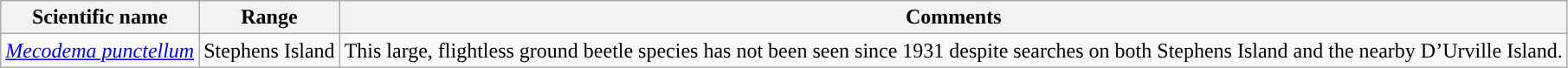<table class="wikitable">
<tr>
<th>Scientific name</th>
<th>Range</th>
<th class="unsortable">Comments</th>
</tr>
<tr>
<td><em><a href='#'>Mecodema punctellum</a></em></td>
<td>Stephens Island</td>
<td>This large, flightless ground beetle species has not been seen since 1931 despite searches on both Stephens Island and the nearby D’Urville Island.</td>
</tr>
</table>
